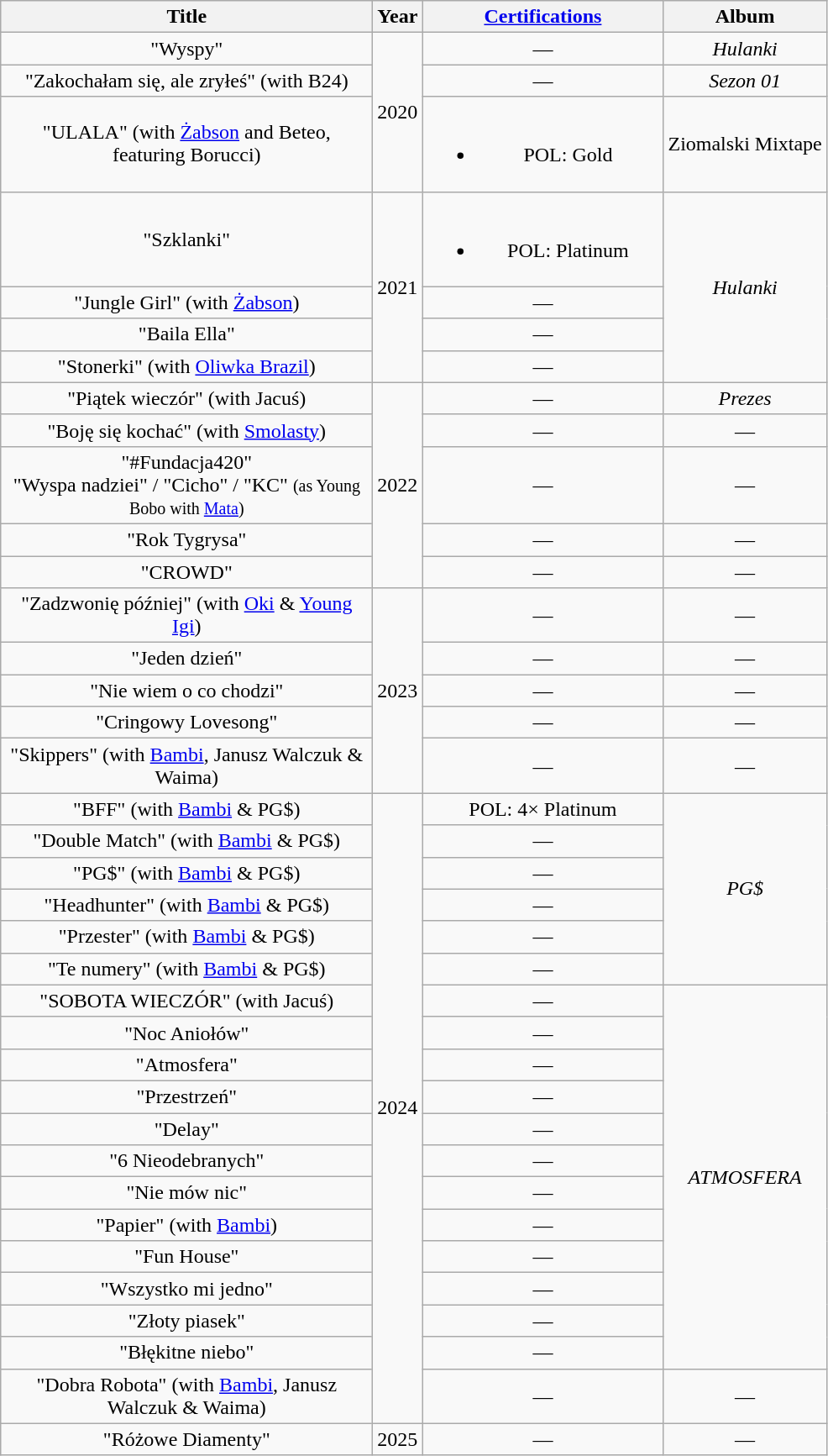<table class="wikitable plainrowheaders" style="text-align:center;">
<tr>
<th scope="col" style="width:18em;">Title</th>
<th scope="col" style="width:1em;">Year</th>
<th scope="col" style="width:11.5em;"><a href='#'>Certifications</a></th>
<th scope="col">Album</th>
</tr>
<tr>
<td>"Wyspy"</td>
<td rowspan="3">2020</td>
<td>—</td>
<td><em>Hulanki</em></td>
</tr>
<tr>
<td>"Zakochałam się, ale zryłeś" (with B24)</td>
<td>—</td>
<td><em>Sezon 01</em></td>
</tr>
<tr>
<td>"ULALA" (with <a href='#'>Żabson</a> and Beteo, featuring Borucci)</td>
<td><br><ul><li>POL: Gold</li></ul></td>
<td>Ziomalski Mixtape</td>
</tr>
<tr>
<td>"Szklanki"</td>
<td rowspan="4">2021</td>
<td><br><ul><li>POL: Platinum</li></ul></td>
<td rowspan="4"><em>Hulanki</em></td>
</tr>
<tr>
<td>"Jungle Girl" (with <a href='#'>Żabson</a>)</td>
<td>—</td>
</tr>
<tr>
<td>"Baila Ella"</td>
<td>—</td>
</tr>
<tr>
<td>"Stonerki" (with <a href='#'>Oliwka Brazil</a>)</td>
<td>—</td>
</tr>
<tr>
<td>"Piątek wieczór" (with Jacuś)</td>
<td rowspan="5">2022</td>
<td>—</td>
<td><em>Prezes</em></td>
</tr>
<tr>
<td>"Boję się kochać" (with <a href='#'>Smolasty</a>)</td>
<td>—</td>
<td>—</td>
</tr>
<tr>
<td>"#Fundacja420"<br>"Wyspa nadziei" / "Cicho" / "KC"
<small>(as Young Bobo with <a href='#'>Mata</a>)</small></td>
<td>—</td>
<td>—</td>
</tr>
<tr>
<td>"Rok Tygrysa"</td>
<td>—</td>
<td>—</td>
</tr>
<tr>
<td>"CROWD"</td>
<td>—</td>
<td>—</td>
</tr>
<tr>
<td>"Zadzwonię później" (with <a href='#'>Oki</a> & <a href='#'>Young Igi</a>)</td>
<td rowspan="5">2023</td>
<td>—</td>
<td>—</td>
</tr>
<tr>
<td>"Jeden dzień"</td>
<td>—</td>
<td>—</td>
</tr>
<tr>
<td>"Nie wiem o co chodzi"</td>
<td>—</td>
<td>—</td>
</tr>
<tr>
<td>"Cringowy Lovesong"</td>
<td>—</td>
<td>—</td>
</tr>
<tr>
<td>"Skippers" (with <a href='#'>Bambi</a>, Janusz Walczuk & Waima)</td>
<td>—</td>
<td>—</td>
</tr>
<tr>
<td>"BFF" (with <a href='#'>Bambi</a> & PG$)</td>
<td rowspan="19">2024</td>
<td>POL: 4× Platinum</td>
<td rowspan="6"><em>PG$</em></td>
</tr>
<tr>
<td>"Double Match" (with <a href='#'>Bambi</a> & PG$)</td>
<td>—</td>
</tr>
<tr>
<td>"PG$" (with <a href='#'>Bambi</a> & PG$)</td>
<td>—</td>
</tr>
<tr>
<td>"Headhunter" (with <a href='#'>Bambi</a> & PG$)</td>
<td>—</td>
</tr>
<tr>
<td>"Przester" (with <a href='#'>Bambi</a> & PG$)</td>
<td>—</td>
</tr>
<tr>
<td>"Te numery" (with <a href='#'>Bambi</a> & PG$)</td>
<td>—</td>
</tr>
<tr>
<td>"SOBOTA WIECZÓR" (with Jacuś)</td>
<td>—</td>
<td rowspan="12"><em>ATMOSFERA</em></td>
</tr>
<tr>
<td>"Noc Aniołów"</td>
<td>—</td>
</tr>
<tr>
<td>"Atmosfera"</td>
<td>—</td>
</tr>
<tr>
<td>"Przestrzeń"</td>
<td>—</td>
</tr>
<tr>
<td>"Delay"</td>
<td>—</td>
</tr>
<tr>
<td>"6 Nieodebranych"</td>
<td>—</td>
</tr>
<tr>
<td>"Nie mów nic"</td>
<td>—</td>
</tr>
<tr>
<td>"Papier" (with <a href='#'>Bambi</a>)</td>
<td>—</td>
</tr>
<tr>
<td>"Fun House"</td>
<td>—</td>
</tr>
<tr>
<td>"Wszystko mi jedno"</td>
<td>—</td>
</tr>
<tr>
<td>"Złoty piasek"</td>
<td>—</td>
</tr>
<tr>
<td>"Błękitne niebo"</td>
<td>—</td>
</tr>
<tr>
<td>"Dobra Robota" (with <a href='#'>Bambi</a>, Janusz Walczuk & Waima)</td>
<td>—</td>
<td>—</td>
</tr>
<tr>
<td>"Różowe Diamenty"</td>
<td>2025</td>
<td>—</td>
<td>—</td>
</tr>
</table>
